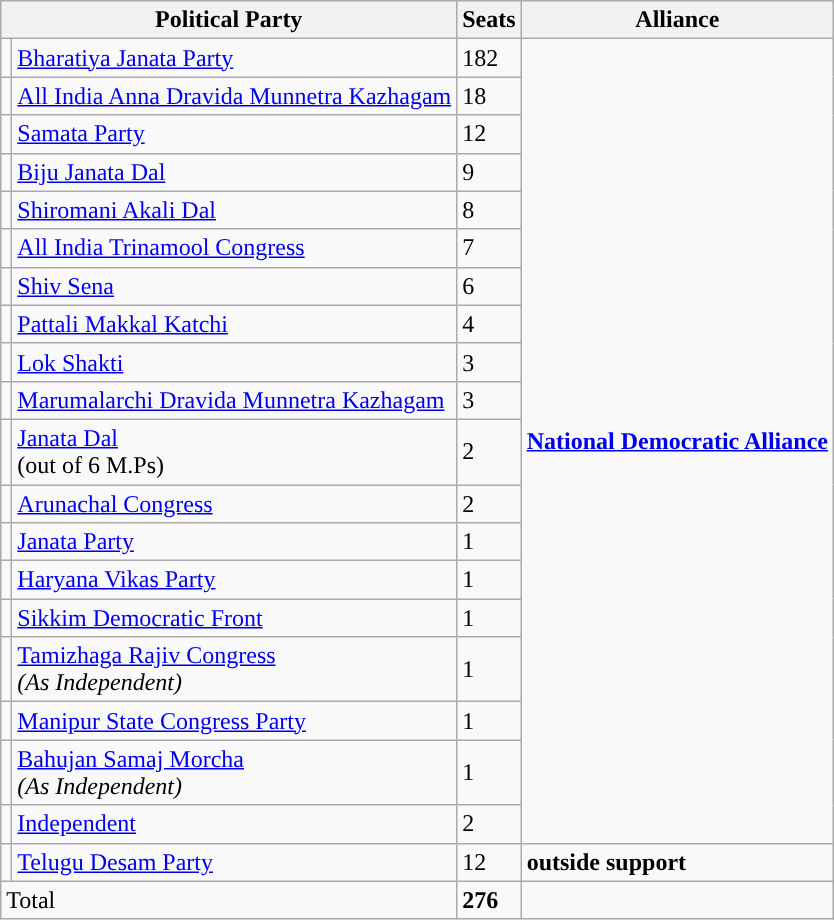<table class="wikitable">
<tr>
<th colspan="2">Political Party</th>
<th>Seats</th>
<th>Alliance</th>
</tr>
<tr>
<td style="background-color:"></td>
<td><a href='#'>Bharatiya Janata Party</a></td>
<td>182</td>
<td rowspan="19"><strong><a href='#'>National Democratic Alliance</a></strong></td>
</tr>
<tr>
<td style="background-color:"></td>
<td><a href='#'>All India Anna Dravida Munnetra Kazhagam</a></td>
<td>18</td>
</tr>
<tr>
<td style="background-color:"></td>
<td><a href='#'>Samata Party</a></td>
<td>12</td>
</tr>
<tr>
<td style="background-color:"></td>
<td><a href='#'>Biju Janata Dal</a></td>
<td>9</td>
</tr>
<tr>
<td style="background-color:"></td>
<td><a href='#'>Shiromani Akali Dal</a></td>
<td>8</td>
</tr>
<tr>
<td style="background-color:"></td>
<td><a href='#'>All India Trinamool Congress</a></td>
<td>7</td>
</tr>
<tr>
<td style="background-color:"></td>
<td><a href='#'>Shiv Sena</a></td>
<td>6</td>
</tr>
<tr>
<td style="background-color:"></td>
<td><a href='#'>Pattali Makkal Katchi</a></td>
<td>4</td>
</tr>
<tr>
<td style="background-color:"></td>
<td><a href='#'>Lok Shakti</a></td>
<td>3</td>
</tr>
<tr>
<td style="background-color:"></td>
<td><a href='#'>Marumalarchi Dravida Munnetra Kazhagam</a></td>
<td>3</td>
</tr>
<tr>
<td style="background-color:"></td>
<td><a href='#'>Janata Dal</a> <br> (out of 6 M.Ps)</td>
<td>2</td>
</tr>
<tr>
<td style="background-color:"></td>
<td><a href='#'>Arunachal Congress</a></td>
<td>2</td>
</tr>
<tr>
<td style="background-color:"></td>
<td><a href='#'>Janata Party</a></td>
<td>1</td>
</tr>
<tr>
<td style="background-color:"></td>
<td><a href='#'>Haryana Vikas Party</a></td>
<td>1</td>
</tr>
<tr>
<td style="background-color:"></td>
<td><a href='#'>Sikkim Democratic Front</a></td>
<td>1</td>
</tr>
<tr>
<td style="background-color:"></td>
<td><a href='#'>Tamizhaga Rajiv Congress</a> <br> <em>(As Independent)</em></td>
<td>1</td>
</tr>
<tr>
<td style="background-color:"></td>
<td><a href='#'>Manipur State Congress Party</a></td>
<td>1</td>
</tr>
<tr>
<td style="background-color:"></td>
<td><a href='#'>Bahujan Samaj Morcha</a> <br> <em>(As Independent)</em></td>
<td>1</td>
</tr>
<tr>
<td style="background-color:"></td>
<td><a href='#'>Independent</a></td>
<td>2</td>
</tr>
<tr>
<td style="background-color:"></td>
<td><a href='#'>Telugu Desam Party</a></td>
<td>12</td>
<td rowspan="1"><strong>outside support</strong></td>
</tr>
<tr>
<td colspan=2>Total</td>
<td><strong>276</strong></td>
<td></td>
</tr>
</table>
